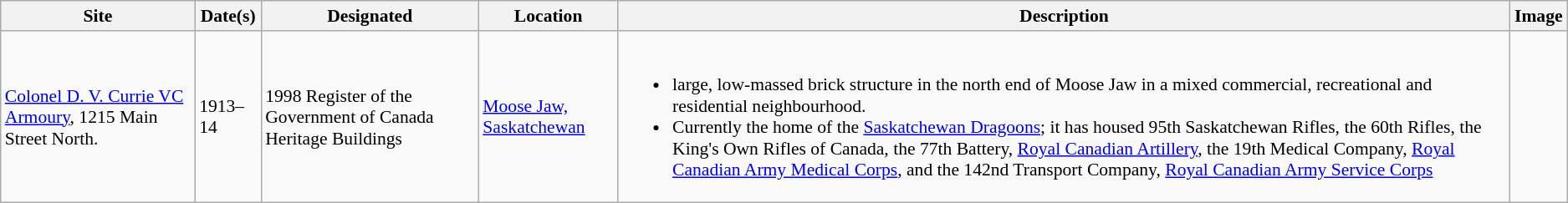<table class="wikitable" style="font-size:90%">
<tr>
<th>Site</th>
<th>Date(s)</th>
<th>Designated</th>
<th>Location</th>
<th>Description</th>
<th>Image</th>
</tr>
<tr>
<td><a href='#'>Colonel D. V. Currie VC Armoury</a>,  1215 Main Street North.</td>
<td>1913–14</td>
<td>1998 Register of the Government of Canada Heritage Buildings</td>
<td><a href='#'>Moose Jaw, Saskatchewan</a></td>
<td><br><ul><li>large, low-massed brick structure in the north end of Moose Jaw in a mixed commercial, recreational and residential neighbourhood.</li><li>Currently the home of the <a href='#'>Saskatchewan Dragoons</a>; it has housed 95th Saskatchewan Rifles, the 60th Rifles, the King's Own Rifles of Canada, the 77th Battery, <a href='#'>Royal Canadian Artillery</a>, the 19th Medical Company, <a href='#'>Royal Canadian Army Medical Corps</a>, and the 142nd Transport Company, <a href='#'>Royal Canadian Army Service Corps</a></li></ul></td>
<td></td>
</tr>
</table>
